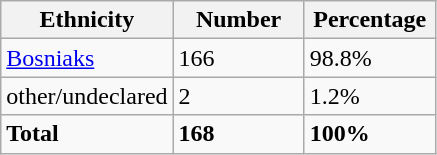<table class="wikitable">
<tr>
<th width="100px">Ethnicity</th>
<th width="80px">Number</th>
<th width="80px">Percentage</th>
</tr>
<tr>
<td><a href='#'>Bosniaks</a></td>
<td>166</td>
<td>98.8%</td>
</tr>
<tr>
<td>other/undeclared</td>
<td>2</td>
<td>1.2%</td>
</tr>
<tr>
<td><strong>Total</strong></td>
<td><strong>168</strong></td>
<td><strong>100%</strong></td>
</tr>
</table>
